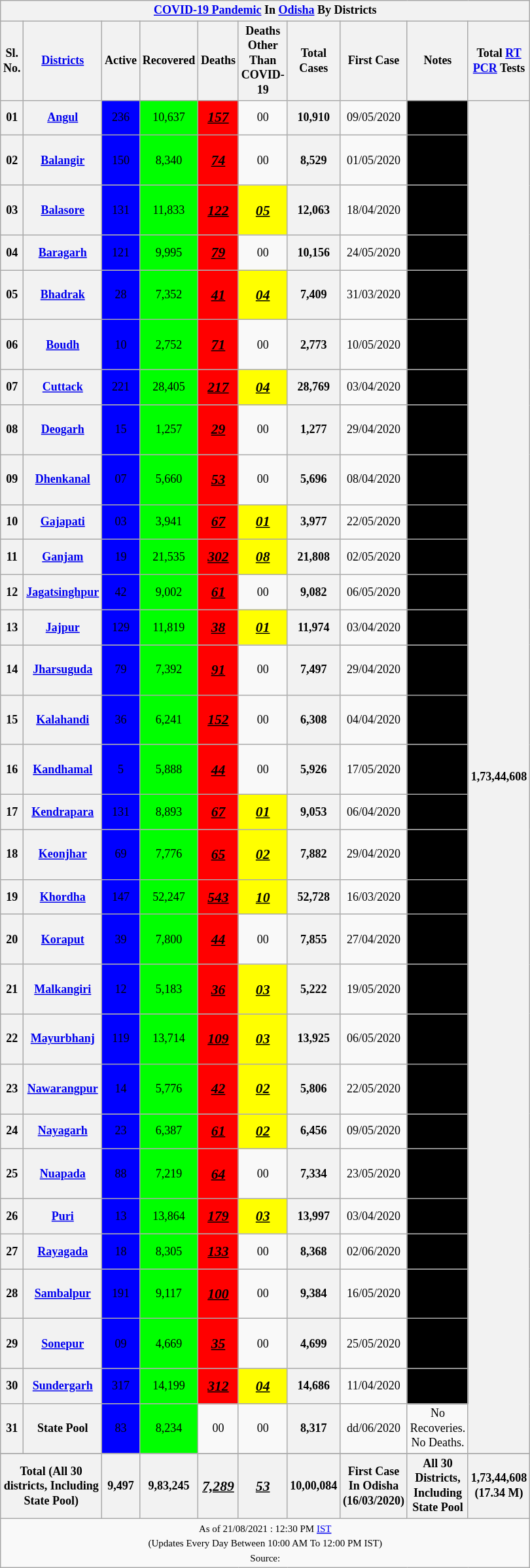<table class="wikitable plainrowheaders sortable mw-collapsible citiwise-data" style="text-align:center; font-size:75%; width:500px;  margin:0px 0px 0em 0em;">
<tr>
<th colspan="10"><a href='#'>COVID-19 Pandemic</a> In <a href='#'>Odisha</a> By Districts</th>
</tr>
<tr>
<th>Sl. No.</th>
<th><a href='#'>Districts</a></th>
<th scope="col">Active</th>
<th scope="col">Recovered</th>
<th scope="col">Deaths</th>
<th scope="col">Deaths Other Than COVID-19</th>
<th scope="col">Total Cases</th>
<th scope="col">First Case</th>
<th scope="col">Notes</th>
<th scope="col">Total <a href='#'>RT PCR</a> Tests</th>
</tr>
<tr>
<th>01</th>
<th scope="row"><a href='#'>Angul</a></th>
<td style="background:#0000FF;"><span>236</span></td>
<td style="background:#00FF00;"><span>10,637</span></td>
<td style="background:#FF0000;"><span><strong><em><big><u>157</u></big></em></strong></span></td>
<td>00</td>
<th>10,910</th>
<td>09/05/2020</td>
<td style="background:#000000;"><span>27th <strong>Death</strong> in Odisha.</span></td>
<th rowspan="31">1,73,44,608</th>
</tr>
<tr>
<th>02</th>
<th scope="row"><a href='#'>Balangir</a></th>
<td style="background:#0000FF;"><span>150</span></td>
<td style="background:#00FF00;"><span>8,340</span></td>
<td style="background:#FF0000;"><span><strong><em><big><u>74</u></big></em></strong></span></td>
<td>00</td>
<th>8,529</th>
<td>01/05/2020</td>
<td style="background:#000000;"><span>337th <strong>Death</strong> in Odisha.</span></td>
</tr>
<tr>
<th>03</th>
<th scope="row"><a href='#'>Balasore</a></th>
<td style="background:#0000FF;"><span>131</span></td>
<td style="background:#00FF00;"><span>11,833</span></td>
<td style="background:#FF0000;"><span><strong><em><big><u>122</u></big></em></strong></span></td>
<td style="background:#FFFF00;"><span><strong><em><big><u>05</u></big></em></strong></span></td>
<th>12,063</th>
<td>18/04/2020</td>
<td style="background:#000000;"><span>133th <strong>Death</strong> in Odisha.</span></td>
</tr>
<tr>
<th>04</th>
<th scope="row"><a href='#'>Baragarh</a></th>
<td style="background:#0000FF;"><span>121</span></td>
<td style="background:#00FF00;"><span>9,995</span></td>
<td style="background:#FF0000;"><span><strong><em><big><u>79</u></big></em></strong></span></td>
<td>00</td>
<th>10,156</th>
<td>24/05/2020</td>
<td style="background:#000000;"><span>14th <strong>Death</strong> in Odisha.</span></td>
</tr>
<tr>
<th>05</th>
<th scope="row"><a href='#'>Bhadrak</a></th>
<td style="background:#0000FF;"><span>28</span></td>
<td style="background:#00FF00;"><span>7,352</span></td>
<td style="background:#FF0000;"><span><strong><em><big><u>41</u></big></em></strong></span></td>
<td style="background:#FFFF00;"><span><strong><em><big><u>04</u></big></em></strong></span></td>
<th>7,409</th>
<td>31/03/2020</td>
<td style="background:#000000;"><span>52nd <strong>Death</strong> in Odisha.</span></td>
</tr>
<tr>
<th>06</th>
<th scope="row"><a href='#'>Boudh</a></th>
<td style="background:#0000FF;"><span>10</span></td>
<td style="background:#00FF00;"><span>2,752</span></td>
<td style="background:#FF0000;"><span><strong><em><big><u>71</u></big></em></strong></span></td>
<td>00</td>
<th>2,773</th>
<td>10/05/2020</td>
<td style="background:#000000;"><span>638th <strong>Death</strong> in Odisha.</span></td>
</tr>
<tr>
<th>07</th>
<th scope="row"><a href='#'>Cuttack</a></th>
<td style="background:#0000FF;"><span>221</span></td>
<td style="background:#00FF00;"><span>28,405</span></td>
<td style="background:#FF0000;"><span><strong><em><big><u>217</u></big></em></strong></span></td>
<td style="background:#FFFF00;"><span><strong><em><big><u>04</u></big></em></strong></span></td>
<th>28,769</th>
<td>03/04/2020</td>
<td style="background:#000000;"><span>5th <strong>Death</strong> in Odisha.</span></td>
</tr>
<tr>
<th>08</th>
<th scope="row"><a href='#'>Deogarh</a></th>
<td style="background:#0000FF;"><span>15</span></td>
<td style="background:#00FF00;"><span>1,257</span></td>
<td style="background:#FF0000;"><span><strong><em><big><u>29</u></big></em></strong></span></td>
<td>00</td>
<th>1,277</th>
<td>29/04/2020</td>
<td style="background:#000000;"><span>946th <strong>Death</strong> in Odisha.</span></td>
</tr>
<tr>
<th>09</th>
<th scope="row"><a href='#'>Dhenkanal</a></th>
<td style="background:#0000FF;"><span>07</span></td>
<td style="background:#00FF00;"><span>5,660</span></td>
<td style="background:#FF0000;"><span><strong><em><big><u>53</u></big></em></strong></span></td>
<td>00</td>
<th>5,696</th>
<td>08/04/2020</td>
<td style="background:#000000;"><span>240th <strong>Death</strong> in Odisha.</span></td>
</tr>
<tr>
<th>10</th>
<th scope="row"><a href='#'>Gajapati</a></th>
<td style="background:#0000FF;"><span>03</span></td>
<td style="background:#00FF00;"><span>3,941</span></td>
<td style="background:#FF0000;"><span><strong><em><big><u>67</u></big></em></strong></span></td>
<td style="background:#FFFF00;"><span><strong><em><big><u>01</u></big></em></strong></span></td>
<th>3,977</th>
<td>22/05/2020</td>
<td style="background:#000000;"><span>35th <strong>Death</strong> In Odisha.</span></td>
</tr>
<tr>
<th>11</th>
<th scope="row"><a href='#'>Ganjam</a></th>
<td style="background:#0000FF;"><span>19</span></td>
<td style="background:#00FF00;"><span>21,535</span></td>
<td style="background:#FF0000;"><span><strong><em><big><u>302</u></big></em></strong></span></td>
<td style="background:#FFFF00;"><span><strong><em><big><u>08</u></big></em></strong></span></td>
<th>21,808</th>
<td>02/05/2020</td>
<td style="background:#000000;"><span>3rd <strong>Death</strong> in Odisha.</span></td>
</tr>
<tr>
<th>12</th>
<th scope="row"><a href='#'>Jagatsinghpur</a></th>
<td style="background:#0000FF;"><span>42</span></td>
<td style="background:#00FF00;"><span>9,002</span></td>
<td style="background:#FF0000;"><span><strong><em><big><u>61</u></big></em></strong></span></td>
<td>00</td>
<th>9,082</th>
<td>06/05/2020</td>
<td style="background:#000000;"><span>88th <strong>Death</strong> in Odisha.</span></td>
</tr>
<tr>
<th>13</th>
<th scope="row"><a href='#'>Jajpur</a></th>
<td style="background:#0000FF;"><span>129</span></td>
<td style="background:#00FF00;"><span>11,819</span></td>
<td style="background:#FF0000;"><span><strong><em><big><u>38</u></big></em></strong></span></td>
<td style="background:#FFFF00;"><span><strong><em><big><u>01</u></big></em></strong></span></td>
<th>11,974</th>
<td>03/04/2020</td>
<td style="background:#000000;"><span>38th <strong>Death</strong> in Odisha.</span></td>
</tr>
<tr>
<th>14</th>
<th scope="row"><a href='#'>Jharsuguda</a></th>
<td style="background:#0000FF;"><span>79</span></td>
<td style="background:#00FF00;"><span>7,392</span></td>
<td style="background:#FF0000;"><span><strong><em><big><u>91</u></big></em></strong></span></td>
<td>00</td>
<th>7,497</th>
<td>29/04/2020</td>
<td style="background:#000000;"><span>136th <strong>Death</strong> in Odisha.</span></td>
</tr>
<tr>
<th>15</th>
<th scope="row"><a href='#'>Kalahandi</a></th>
<td style="background:#0000FF;"><span>36</span></td>
<td style="background:#00FF00;"><span>6,241</span></td>
<td style="background:#FF0000;"><span><strong><em><big><u>152</u></big></em></strong></span></td>
<td>00</td>
<th>6,308</th>
<td>04/04/2020</td>
<td style="background:#000000;"><span>197th <strong>Death</strong> in Odisha.</span></td>
</tr>
<tr>
<th>16</th>
<th scope="row"><a href='#'>Kandhamal</a></th>
<td style="background:#0000FF;"><span>5</span></td>
<td style="background:#00FF00;"><span>5,888</span></td>
<td style="background:#FF0000;"><span><strong><em><big><u>44</u></big></em></strong></span></td>
<td>00</td>
<th>5,926</th>
<td>17/05/2020</td>
<td style="background:#000000;"><span>108th <strong>Death</strong> in Odisha.</span></td>
</tr>
<tr>
<th>17</th>
<th scope="row"><a href='#'>Kendrapara</a></th>
<td style="background:#0000FF;"><span>131</span></td>
<td style="background:#00FF00;"><span>8,893</span></td>
<td style="background:#FF0000;"><span><strong><em><big><u>67</u></big></em></strong></span></td>
<td style="background:#FFFF00;"><span><strong><em><big><u>01</u></big></em></strong></span></td>
<th>9,053</th>
<td>06/04/2020</td>
<td style="background:#000000;"><span>43rd <strong>Death</strong> In Odisha.</span></td>
</tr>
<tr>
<th>18</th>
<th scope="row"><a href='#'>Keonjhar</a></th>
<td style="background:#0000FF;"><span>69</span></td>
<td style="background:#00FF00;"><span>7,776</span></td>
<td style="background:#FF0000;"><span><strong><em><big><u>65</u></big></em></strong></span></td>
<td style="background:#FFFF00;"><span><strong><em><big><u>02</u></big></em></strong></span></td>
<th>7,882</th>
<td>29/04/2020</td>
<td style="background:#000000;"><span>223rd <strong>Death</strong> In Odisha.</span></td>
</tr>
<tr>
<th>19</th>
<th scope="row"><a href='#'>Khordha</a></th>
<td style="background:#0000FF;"><span>147</span></td>
<td style="background:#00FF00;"><span>52,247</span></td>
<td style="background:#FF0000;"><span><strong><em><big><u>543</u></big></em></strong></span></td>
<td style="background:#FFFF00;"><span><strong><em><big><u>10</u></big></em></strong></span></td>
<th>52,728</th>
<td>16/03/2020</td>
<td style="background:#000000;"><span>1st <strong>Death</strong> In Odisha.</span></td>
</tr>
<tr>
<th>20</th>
<th scope="row"><a href='#'>Koraput</a></th>
<td style="background:#0000FF;"><span>39</span></td>
<td style="background:#00FF00;"><span>7,800</span></td>
<td style="background:#FF0000;"><span><strong><em><big><u>44</u></big></em></strong></span></td>
<td>00</td>
<th>7,855</th>
<td>27/04/2020</td>
<td style="background:#000000;"><span>263rd <strong>Death</strong> In Odisha.</span></td>
</tr>
<tr>
<th>21</th>
<th scope="row"><a href='#'>Malkangiri</a></th>
<td style="background:#0000FF;"><span>12</span></td>
<td style="background:#00FF00;"><span>5,183</span></td>
<td style="background:#FF0000;"><span><strong><em><big><u>36</u></big></em></strong></span></td>
<td style="background:#FFFF00;"><span><strong><em><big><u>03</u></big></em></strong></span></td>
<th>5,222</th>
<td>19/05/2020</td>
<td style="background:#000000;"><span>147th <strong>Death</strong> In Odisha.</span></td>
</tr>
<tr>
<th>22</th>
<th scope="row"><a href='#'>Mayurbhanj</a></th>
<td style="background:#0000FF;"><span>119</span></td>
<td style="background:#00FF00;"><span>13,714</span></td>
<td style="background:#FF0000;"><span><strong><em><big><u>109</u></big></em></strong></span></td>
<td style="background:#FFFF00;"><span><strong><em><big><u>03</u></big></em></strong></span></td>
<th>13,925</th>
<td>06/05/2020</td>
<td style="background:#000000;"><span>236th <strong>Death</strong> in Odisha.</span></td>
</tr>
<tr>
<th>23</th>
<th scope="row"><a href='#'>Nawarangpur</a></th>
<td style="background:#0000FF;"><span>14</span></td>
<td style="background:#00FF00;"><span>5,776</span></td>
<td style="background:#FF0000;"><span><strong><em><big><u>42</u></big></em></strong></span></td>
<td style="background:#FFFF00;"><span><strong><em><big><u>02</u></big></em></strong></span></td>
<th>5,806</th>
<td>22/05/2020</td>
<td style="background:#000000;"><span>227th <strong>Death</strong> in Odisha.</span></td>
</tr>
<tr>
<th>24</th>
<th scope="row"><a href='#'>Nayagarh</a></th>
<td style="background:#0000FF;"><span>23</span></td>
<td style="background:#00FF00;"><span>6,387</span></td>
<td style="background:#FF0000;"><span><strong><em><big><u>61</u></big></em></strong></span></td>
<td style="background:#FFFF00;"><span><strong><em><big><u>02</u></big></em></strong></span></td>
<th>6,456</th>
<td>09/05/2020</td>
<td style="background:#000000;"><span>91st <strong>Death</strong> in Odisha.</span></td>
</tr>
<tr>
<th>25</th>
<th scope="row"><a href='#'>Nuapada</a></th>
<td style="background:#0000FF;"><span>88</span></td>
<td style="background:#00FF00;"><span>7,219</span></td>
<td style="background:#FF0000;"><span><strong><em><big><u>64</u></big></em></strong></span></td>
<td>00</td>
<th>7,334</th>
<td>23/05/2020</td>
<td style="background:#000000;"><span>734th <strong>Death</strong> In Odisha.</span></td>
</tr>
<tr>
<th>26</th>
<th scope="row"><a href='#'>Puri</a></th>
<td style="background:#0000FF;"><span>13</span></td>
<td style="background:#00FF00;"><span>13,864</span></td>
<td style="background:#FF0000;"><span><strong><em><big><u>179</u></big></em></strong></span></td>
<td style="background:#FFFF00;"><span><strong><em><big><u>03</u></big></em></strong></span></td>
<th>13,997</th>
<td>03/04/2020</td>
<td style="background:#000000;"><span>12th <strong>Death</strong> In Odisha.</span></td>
</tr>
<tr>
<th>27</th>
<th scope="row"><a href='#'>Rayagada</a></th>
<td style="background:#0000FF;"><span>18</span></td>
<td style="background:#00FF00;"><span>8,305</span></td>
<td style="background:#FF0000;"><span><strong><em><big><u>133</u></big></em></strong></span></td>
<td>00</td>
<th>8,368</th>
<td>02/06/2020</td>
<td style="background:#000000;"><span>45th <strong>Death</strong> In Odisha.</span></td>
</tr>
<tr>
<th>28</th>
<th scope="row"><a href='#'>Sambalpur</a></th>
<td style="background:#0000FF;"><span>191</span></td>
<td style="background:#00FF00;"><span>9,117</span></td>
<td style="background:#FF0000;"><span><strong><em><big><u>100</u></big></em></strong></span></td>
<td>00</td>
<th>9,384</th>
<td>16/05/2020</td>
<td style="background:#000000;"><span>160th <strong>Death</strong> In Odisha.</span></td>
</tr>
<tr>
<th>29</th>
<th scope="row"><a href='#'>Sonepur</a></th>
<td style="background:#0000FF;"><span>09</span></td>
<td style="background:#00FF00;"><span>4,669</span></td>
<td style="background:#FF0000;"><span><strong><em><big><u>35</u></big></em></strong></span></td>
<td>00</td>
<th>4,699</th>
<td>25/05/2020</td>
<td style="background:#000000;"><span>343rd <strong>Death</strong> In Odisha.</span></td>
</tr>
<tr>
<th>30</th>
<th scope="row"><a href='#'>Sundergarh</a></th>
<td style="background:#0000FF;"><span>317</span></td>
<td style="background:#00FF00;"><span>14,199</span></td>
<td style="background:#FF0000;"><span><strong><em><big><u>312</u></big></em></strong></span></td>
<td style="background:#FFFF00;"><span><strong><em><big><u>04</u></big></em></strong></span></td>
<th>14,686</th>
<td>11/04/2020</td>
<td style="background:#000000;"><span>36th <strong>Death</strong> In Odisha.</span></td>
</tr>
<tr>
<th>31</th>
<th>State Pool</th>
<td style="background:#0000FF;"><span>83</span></td>
<td style="background:#00FF00;"><span>8,234</span></td>
<td>00</td>
<td>00</td>
<th>8,317</th>
<td>dd/06/2020</td>
<td>No Recoveries. No Deaths.</td>
</tr>
<tr>
</tr>
<tr class="sortbottom">
<th colspan="2">Total (All 30 districts, Including State Pool)</th>
<th style="text-align:center;">9,497</th>
<th style="text-align:center;">9,83,245</th>
<th style="text-align:center;"><strong><em><big><u>7,289</u></big></em></strong></th>
<th style="text-align:center;"><strong><em><big><u>53</u></big></em></strong></th>
<th style="text-align:center;">10,00,084</th>
<th style="text-align:center;">First Case In Odisha<br>(16/03/2020)</th>
<th style="text-align:center;">All 30 Districts, Including State Pool</th>
<th style="text-align:center;">1,73,44,608<br>(17.34 M)</th>
</tr>
<tr class="sortbottom" style="text-align:center;">
<td colspan="10"><small>As of 21/</small><small>08</small><small>/2021 : 12:30 PM <a href='#'>IST</a></small><br><small>(Updates Every Day Between 10:00 AM To 12:00 PM IST)</small><br><small>Source: </small>   </td>
</tr>
</table>
